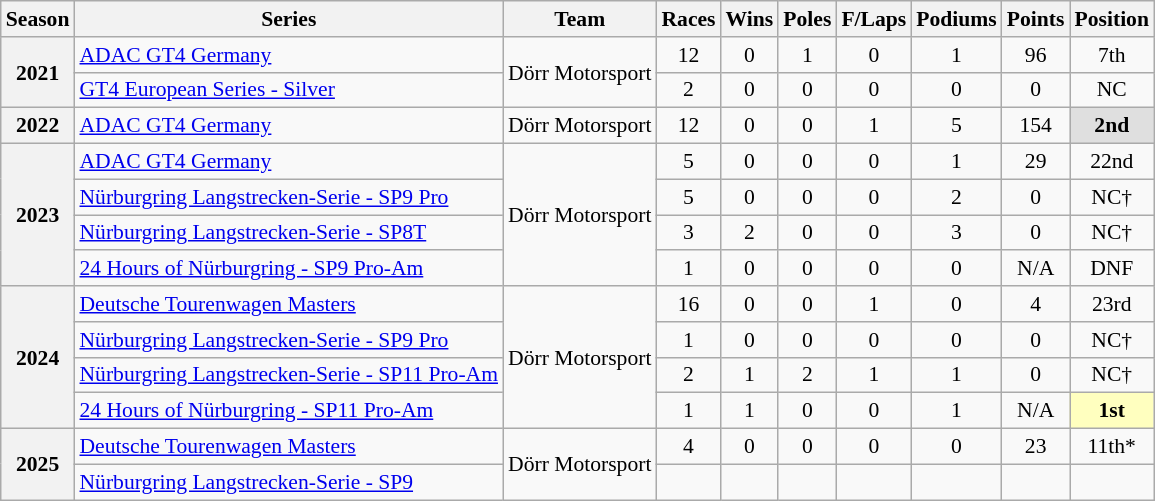<table class="wikitable" style="font-size: 90%; text-align:center">
<tr>
<th>Season</th>
<th>Series</th>
<th>Team</th>
<th>Races</th>
<th>Wins</th>
<th>Poles</th>
<th>F/Laps</th>
<th>Podiums</th>
<th>Points</th>
<th>Position</th>
</tr>
<tr>
<th rowspan="2">2021</th>
<td align="left"><a href='#'>ADAC GT4 Germany</a></td>
<td rowspan="2" align="left">Dörr Motorsport</td>
<td>12</td>
<td>0</td>
<td>1</td>
<td>0</td>
<td>1</td>
<td>96</td>
<td>7th</td>
</tr>
<tr>
<td align="left"><a href='#'>GT4 European Series - Silver</a></td>
<td>2</td>
<td>0</td>
<td>0</td>
<td>0</td>
<td>0</td>
<td>0</td>
<td>NC</td>
</tr>
<tr>
<th>2022</th>
<td align="left"><a href='#'>ADAC GT4 Germany</a></td>
<td align="left">Dörr Motorsport</td>
<td>12</td>
<td>0</td>
<td>0</td>
<td>1</td>
<td>5</td>
<td>154</td>
<th style="background:#DFDFDF">2nd</th>
</tr>
<tr>
<th rowspan="4">2023</th>
<td align="left"><a href='#'>ADAC GT4 Germany</a></td>
<td rowspan="4" align="left">Dörr Motorsport</td>
<td>5</td>
<td>0</td>
<td>0</td>
<td>0</td>
<td>1</td>
<td>29</td>
<td>22nd</td>
</tr>
<tr>
<td align="left"><a href='#'>Nürburgring Langstrecken-Serie - SP9 Pro</a></td>
<td>5</td>
<td>0</td>
<td>0</td>
<td>0</td>
<td>2</td>
<td>0</td>
<td>NC†</td>
</tr>
<tr>
<td align="left"><a href='#'>Nürburgring Langstrecken-Serie - SP8T</a></td>
<td>3</td>
<td>2</td>
<td>0</td>
<td>0</td>
<td>3</td>
<td>0</td>
<td>NC†</td>
</tr>
<tr>
<td align="left"><a href='#'>24 Hours of Nürburgring - SP9 Pro-Am</a></td>
<td>1</td>
<td>0</td>
<td>0</td>
<td>0</td>
<td>0</td>
<td>N/A</td>
<td>DNF</td>
</tr>
<tr>
<th rowspan="4">2024</th>
<td align="left"><a href='#'>Deutsche Tourenwagen Masters</a></td>
<td rowspan="4" align="left">Dörr Motorsport</td>
<td>16</td>
<td>0</td>
<td>0</td>
<td>1</td>
<td>0</td>
<td>4</td>
<td>23rd</td>
</tr>
<tr>
<td align="left"><a href='#'>Nürburgring Langstrecken-Serie - SP9 Pro</a></td>
<td>1</td>
<td>0</td>
<td>0</td>
<td>0</td>
<td>0</td>
<td>0</td>
<td>NC†</td>
</tr>
<tr>
<td align="left"><a href='#'>Nürburgring Langstrecken-Serie - SP11 Pro-Am</a></td>
<td>2</td>
<td>1</td>
<td>2</td>
<td>1</td>
<td>1</td>
<td>0</td>
<td>NC†</td>
</tr>
<tr>
<td align="left"><a href='#'>24 Hours of Nürburgring - SP11 Pro-Am</a></td>
<td>1</td>
<td>1</td>
<td>0</td>
<td>0</td>
<td>1</td>
<td>N/A</td>
<td style="background:#ffffbf;"><strong>1st</strong></td>
</tr>
<tr>
<th rowspan="2">2025</th>
<td align=left><a href='#'>Deutsche Tourenwagen Masters</a></td>
<td rowspan="2" align="left">Dörr Motorsport</td>
<td>4</td>
<td>0</td>
<td>0</td>
<td>0</td>
<td>0</td>
<td>23</td>
<td>11th*</td>
</tr>
<tr>
<td align=left><a href='#'>Nürburgring Langstrecken-Serie - SP9</a></td>
<td></td>
<td></td>
<td></td>
<td></td>
<td></td>
<td></td>
<td></td>
</tr>
</table>
